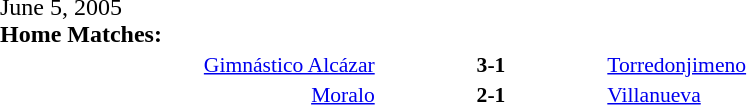<table width=100% cellspacing=1>
<tr>
<th width=20%></th>
<th width=12%></th>
<th width=20%></th>
<th></th>
</tr>
<tr>
<td>June 5, 2005<br><strong>Home Matches:</strong></td>
</tr>
<tr style=font-size:90%>
<td align=right><a href='#'>Gimnástico Alcázar</a></td>
<td align=center><strong>3-1</strong></td>
<td><a href='#'>Torredonjimeno</a></td>
</tr>
<tr style=font-size:90%>
<td align=right><a href='#'>Moralo</a></td>
<td align=center><strong>2-1</strong></td>
<td><a href='#'>Villanueva</a></td>
</tr>
</table>
